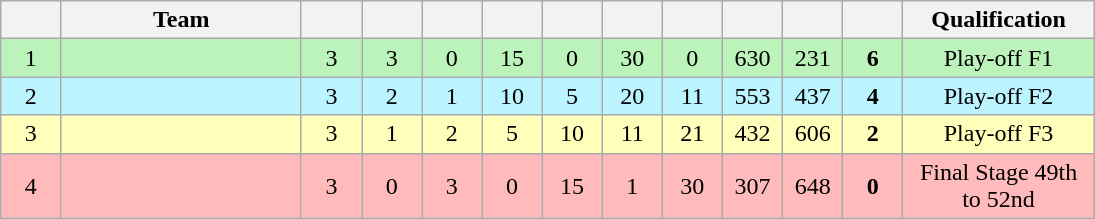<table class=wikitable style="text-align:center" width=730>
<tr>
<th width=5.5%></th>
<th width=22%>Team</th>
<th width=5.5%></th>
<th width=5.5%></th>
<th width=5.5%></th>
<th width=5.5%></th>
<th width=5.5%></th>
<th width=5.5%></th>
<th width=5.5%></th>
<th width=5.5%></th>
<th width=5.5%></th>
<th width=5.5%></th>
<th width=18%>Qualification</th>
</tr>
<tr bgcolor=#bbf3bb>
<td>1</td>
<td style="text-align:left"></td>
<td>3</td>
<td>3</td>
<td>0</td>
<td>15</td>
<td>0</td>
<td>30</td>
<td>0</td>
<td>630</td>
<td>231</td>
<td><strong>6</strong></td>
<td>Play-off F1</td>
</tr>
<tr bgcolor=#bbf3ff>
<td>2</td>
<td style="text-align:left"></td>
<td>3</td>
<td>2</td>
<td>1</td>
<td>10</td>
<td>5</td>
<td>20</td>
<td>11</td>
<td>553</td>
<td>437</td>
<td><strong>4</strong></td>
<td>Play-off F2</td>
</tr>
<tr bgcolor=#ffffbb>
<td>3</td>
<td style="text-align:left"></td>
<td>3</td>
<td>1</td>
<td>2</td>
<td>5</td>
<td>10</td>
<td>11</td>
<td>21</td>
<td>432</td>
<td>606</td>
<td><strong>2</strong></td>
<td>Play-off F3</td>
</tr>
<tr bgcolor=#ffbbbb>
<td>4</td>
<td style="text-align:left"></td>
<td>3</td>
<td>0</td>
<td>3</td>
<td>0</td>
<td>15</td>
<td>1</td>
<td>30</td>
<td>307</td>
<td>648</td>
<td><strong>0</strong></td>
<td>Final Stage 49th to 52nd</td>
</tr>
</table>
